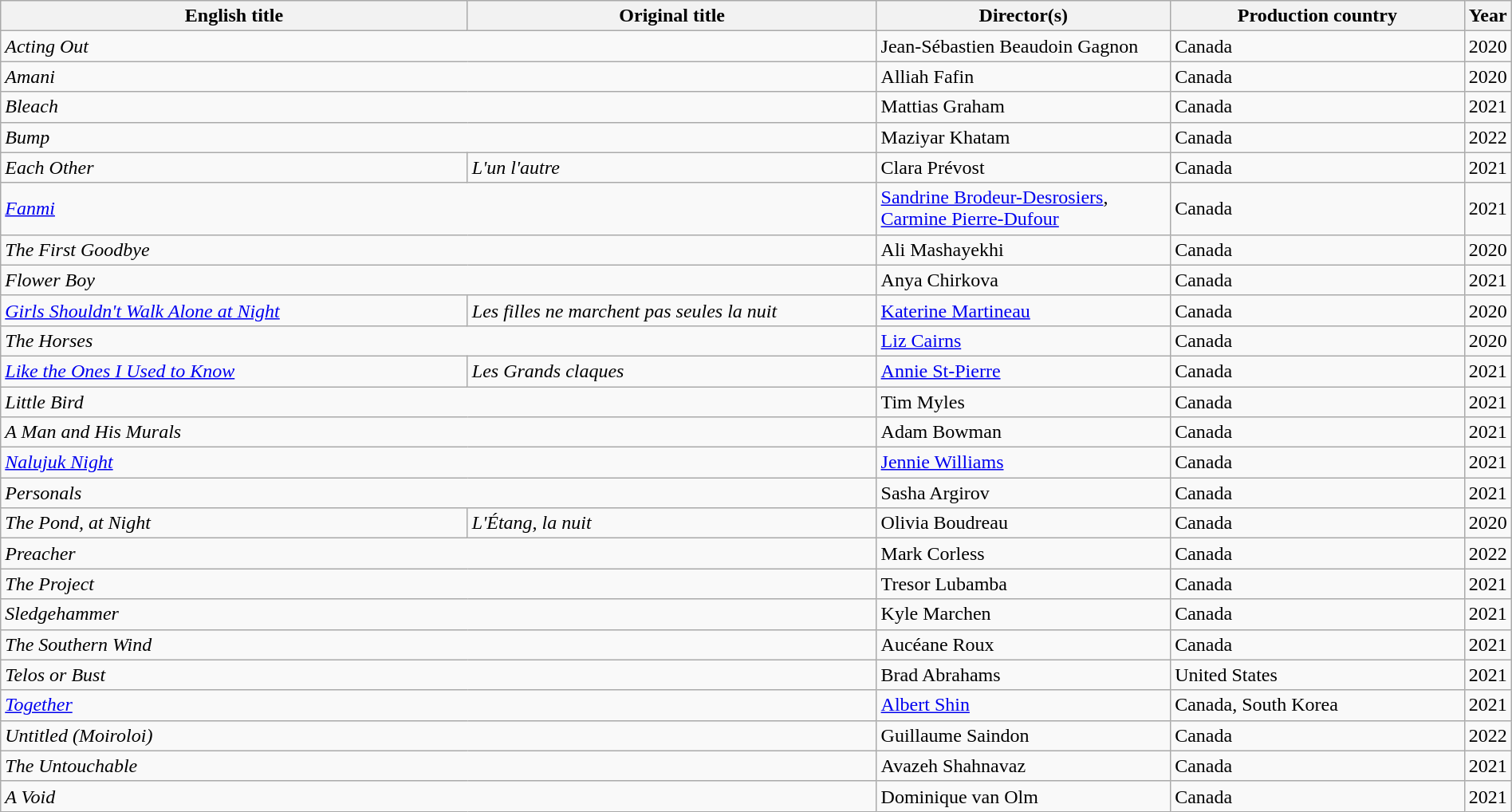<table class="wikitable" width=100%>
<tr>
<th scope="col" width="32%">English title</th>
<th scope="col" width="28%">Original title</th>
<th scope="col" width="20%">Director(s)</th>
<th scope="col" width="20%">Production country</th>
<th scope="col" width="20%">Year</th>
</tr>
<tr>
<td colspan=2><em>Acting Out</em></td>
<td>Jean-Sébastien Beaudoin Gagnon</td>
<td>Canada</td>
<td>2020</td>
</tr>
<tr>
<td colspan=2><em>Amani</em></td>
<td>Alliah Fafin</td>
<td>Canada</td>
<td>2020</td>
</tr>
<tr>
<td colspan=2><em>Bleach</em></td>
<td>Mattias Graham</td>
<td>Canada</td>
<td>2021</td>
</tr>
<tr>
<td colspan=2><em>Bump</em></td>
<td>Maziyar Khatam</td>
<td>Canada</td>
<td>2022</td>
</tr>
<tr>
<td><em>Each Other</em></td>
<td><em>L'un l'autre</em></td>
<td>Clara Prévost</td>
<td>Canada</td>
<td>2021</td>
</tr>
<tr>
<td colspan=2><em><a href='#'>Fanmi</a></em></td>
<td><a href='#'>Sandrine Brodeur-Desrosiers</a>, <a href='#'>Carmine Pierre-Dufour</a></td>
<td>Canada</td>
<td>2021</td>
</tr>
<tr>
<td colspan=2><em>The First Goodbye</em></td>
<td>Ali Mashayekhi</td>
<td>Canada</td>
<td>2020</td>
</tr>
<tr>
<td colspan=2><em>Flower Boy</em></td>
<td>Anya Chirkova</td>
<td>Canada</td>
<td>2021</td>
</tr>
<tr>
<td><em><a href='#'>Girls Shouldn't Walk Alone at Night</a></em></td>
<td><em>Les filles ne marchent pas seules la nuit</em></td>
<td><a href='#'>Katerine Martineau</a></td>
<td>Canada</td>
<td>2020</td>
</tr>
<tr>
<td colspan=2><em>The Horses</em></td>
<td><a href='#'>Liz Cairns</a></td>
<td>Canada</td>
<td>2020</td>
</tr>
<tr>
<td><em><a href='#'>Like the Ones I Used to Know</a></em></td>
<td><em>Les Grands claques</em></td>
<td><a href='#'>Annie St-Pierre</a></td>
<td>Canada</td>
<td>2021</td>
</tr>
<tr>
<td colspan=2><em>Little Bird</em></td>
<td>Tim Myles</td>
<td>Canada</td>
<td>2021</td>
</tr>
<tr>
<td colspan=2><em>A Man and His Murals</em></td>
<td>Adam Bowman</td>
<td>Canada</td>
<td>2021</td>
</tr>
<tr>
<td colspan=2><em><a href='#'>Nalujuk Night</a></em></td>
<td><a href='#'>Jennie Williams</a></td>
<td>Canada</td>
<td>2021</td>
</tr>
<tr>
<td colspan=2><em>Personals</em></td>
<td>Sasha Argirov</td>
<td>Canada</td>
<td>2021</td>
</tr>
<tr>
<td><em>The Pond, at Night</em></td>
<td><em>L'Étang, la nuit</em></td>
<td>Olivia Boudreau</td>
<td>Canada</td>
<td>2020</td>
</tr>
<tr>
<td colspan=2><em>Preacher</em></td>
<td>Mark Corless</td>
<td>Canada</td>
<td>2022</td>
</tr>
<tr>
<td colspan=2><em>The Project</em></td>
<td>Tresor Lubamba</td>
<td>Canada</td>
<td>2021</td>
</tr>
<tr>
<td colspan=2><em>Sledgehammer</em></td>
<td>Kyle Marchen</td>
<td>Canada</td>
<td>2021</td>
</tr>
<tr>
<td colspan=2><em>The Southern Wind</em></td>
<td>Aucéane Roux</td>
<td>Canada</td>
<td>2021</td>
</tr>
<tr>
<td colspan=2><em>Telos or Bust</em></td>
<td>Brad Abrahams</td>
<td>United States</td>
<td>2021</td>
</tr>
<tr>
<td colspan=2><em><a href='#'>Together</a></em></td>
<td><a href='#'>Albert Shin</a></td>
<td>Canada, South Korea</td>
<td>2021</td>
</tr>
<tr>
<td colspan=2><em>Untitled (Moiroloi)</em></td>
<td>Guillaume Saindon</td>
<td>Canada</td>
<td>2022</td>
</tr>
<tr>
<td colspan=2><em>The Untouchable</em></td>
<td>Avazeh Shahnavaz</td>
<td>Canada</td>
<td>2021</td>
</tr>
<tr>
<td colspan=2><em>A Void</em></td>
<td>Dominique van Olm</td>
<td>Canada</td>
<td>2021</td>
</tr>
</table>
